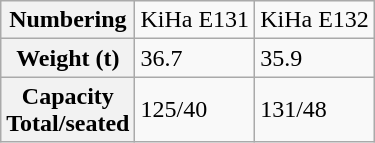<table class="wikitable">
<tr>
<th>Numbering</th>
<td>KiHa E131</td>
<td>KiHa E132</td>
</tr>
<tr>
<th>Weight (t)</th>
<td>36.7</td>
<td>35.9</td>
</tr>
<tr>
<th>Capacity<br>Total/seated</th>
<td>125/40</td>
<td>131/48</td>
</tr>
</table>
